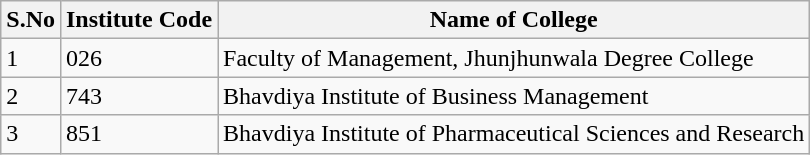<table class="wikitable sortable">
<tr>
<th>S.No</th>
<th>Institute Code</th>
<th>Name of College</th>
</tr>
<tr>
<td>1</td>
<td>026</td>
<td>Faculty of Management, Jhunjhunwala Degree College</td>
</tr>
<tr>
<td>2</td>
<td>743</td>
<td>Bhavdiya Institute of Business Management</td>
</tr>
<tr>
<td>3</td>
<td>851</td>
<td>Bhavdiya Institute of Pharmaceutical Sciences and Research</td>
</tr>
</table>
